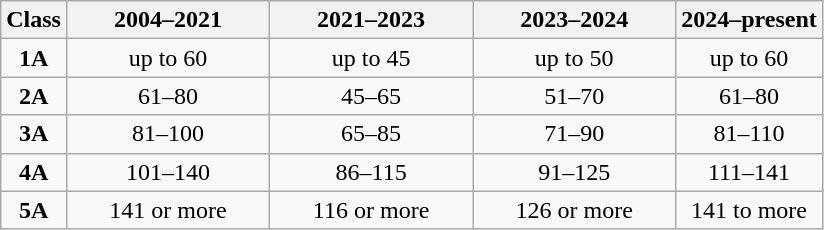<table class="wikitable" style="text-align: center;">
<tr>
<th>Class</th>
<th style="min-width: 8em;">2004–2021</th>
<th style="min-width: 8em;">2021–2023</th>
<th style="min-width: 8em;">2023–2024</th>
<th>2024–present</th>
</tr>
<tr>
<td><strong>1A</strong></td>
<td>up to 60</td>
<td>up to 45</td>
<td>up to 50</td>
<td>up to 60</td>
</tr>
<tr>
<td><strong>2A</strong></td>
<td>61–80</td>
<td>45–65</td>
<td>51–70</td>
<td>61–80</td>
</tr>
<tr>
<td><strong>3A</strong></td>
<td>81–100</td>
<td>65–85</td>
<td>71–90</td>
<td>81–110</td>
</tr>
<tr>
<td><strong>4A</strong></td>
<td>101–140</td>
<td>86–115</td>
<td>91–125</td>
<td>111–141</td>
</tr>
<tr>
<td><strong>5A</strong></td>
<td>141 or more</td>
<td>116 or more</td>
<td>126 or more</td>
<td>141 to more</td>
</tr>
</table>
